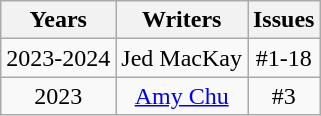<table class="wikitable">
<tr>
<th>Years</th>
<th>Writers</th>
<th>Issues</th>
</tr>
<tr>
<td align="center">2023-2024</td>
<td align="center">Jed MacKay</td>
<td align="center">#1-18</td>
</tr>
<tr>
<td align="center">2023</td>
<td align="center"><a href='#'>Amy Chu</a></td>
<td align="center">#3</td>
</tr>
</table>
